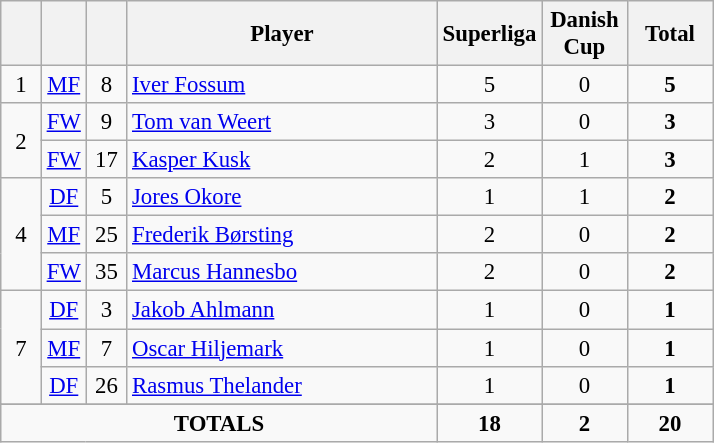<table class="wikitable sortable" style="font-size: 95%; text-align: center;">
<tr>
<th width=20></th>
<th width=20></th>
<th width=20></th>
<th width=200>Player</th>
<th width=50>Superliga</th>
<th width=50>Danish Cup</th>
<th width=50>Total</th>
</tr>
<tr>
<td rowspan=1>1</td>
<td><a href='#'>MF</a></td>
<td>8</td>
<td align=left> <a href='#'>Iver Fossum</a></td>
<td>5</td>
<td>0</td>
<td><strong>5</strong></td>
</tr>
<tr>
<td rowspan=2>2</td>
<td><a href='#'>FW</a></td>
<td>9</td>
<td align=left> <a href='#'>Tom van Weert</a></td>
<td>3</td>
<td>0</td>
<td><strong>3</strong></td>
</tr>
<tr>
<td><a href='#'>FW</a></td>
<td>17</td>
<td align=left> <a href='#'>Kasper Kusk</a></td>
<td>2</td>
<td>1</td>
<td><strong>3</strong></td>
</tr>
<tr>
<td rowspan=3>4</td>
<td><a href='#'>DF</a></td>
<td>5</td>
<td align=left> <a href='#'>Jores Okore</a></td>
<td>1</td>
<td>1</td>
<td><strong>2</strong></td>
</tr>
<tr>
<td><a href='#'>MF</a></td>
<td>25</td>
<td align=left> <a href='#'>Frederik Børsting</a></td>
<td>2</td>
<td>0</td>
<td><strong>2</strong></td>
</tr>
<tr>
<td><a href='#'>FW</a></td>
<td>35</td>
<td align=left> <a href='#'>Marcus Hannesbo</a></td>
<td>2</td>
<td>0</td>
<td><strong>2</strong></td>
</tr>
<tr>
<td rowspan=3>7</td>
<td><a href='#'>DF</a></td>
<td>3</td>
<td align=left> <a href='#'>Jakob Ahlmann</a></td>
<td>1</td>
<td>0</td>
<td><strong>1</strong></td>
</tr>
<tr>
<td><a href='#'>MF</a></td>
<td>7</td>
<td align=left> <a href='#'>Oscar Hiljemark</a></td>
<td>1</td>
<td>0</td>
<td><strong>1</strong></td>
</tr>
<tr>
<td><a href='#'>DF</a></td>
<td>26</td>
<td align=left> <a href='#'>Rasmus Thelander</a></td>
<td>1</td>
<td>0</td>
<td><strong>1</strong></td>
</tr>
<tr>
</tr>
<tr>
<td colspan="4"><strong>TOTALS</strong></td>
<td><strong>18</strong></td>
<td><strong>2</strong></td>
<td><strong>20</strong></td>
</tr>
</table>
